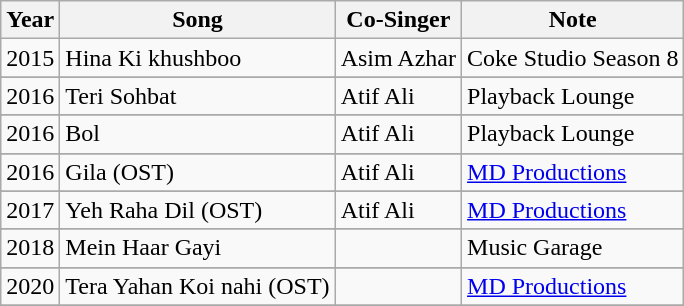<table class="wikitable">
<tr>
<th>Year</th>
<th>Song</th>
<th>Co-Singer</th>
<th>Note</th>
</tr>
<tr>
<td>2015</td>
<td>Hina Ki khushboo</td>
<td>Asim Azhar</td>
<td>Coke Studio Season 8</td>
</tr>
<tr>
</tr>
<tr>
<td>2016</td>
<td>Teri Sohbat</td>
<td>Atif Ali</td>
<td>Playback Lounge</td>
</tr>
<tr>
</tr>
<tr>
<td>2016</td>
<td>Bol</td>
<td>Atif Ali</td>
<td>Playback Lounge</td>
</tr>
<tr>
</tr>
<tr>
<td>2016</td>
<td>Gila (OST)</td>
<td>Atif Ali</td>
<td><a href='#'>MD Productions</a></td>
</tr>
<tr>
</tr>
<tr>
<td>2017</td>
<td>Yeh Raha Dil (OST)</td>
<td>Atif Ali</td>
<td><a href='#'>MD Productions</a></td>
</tr>
<tr>
</tr>
<tr>
<td>2018</td>
<td>Mein Haar Gayi</td>
<td></td>
<td>Music Garage</td>
</tr>
<tr>
</tr>
<tr>
<td>2020</td>
<td>Tera Yahan Koi nahi (OST)</td>
<td></td>
<td><a href='#'>MD Productions</a></td>
</tr>
<tr>
</tr>
</table>
